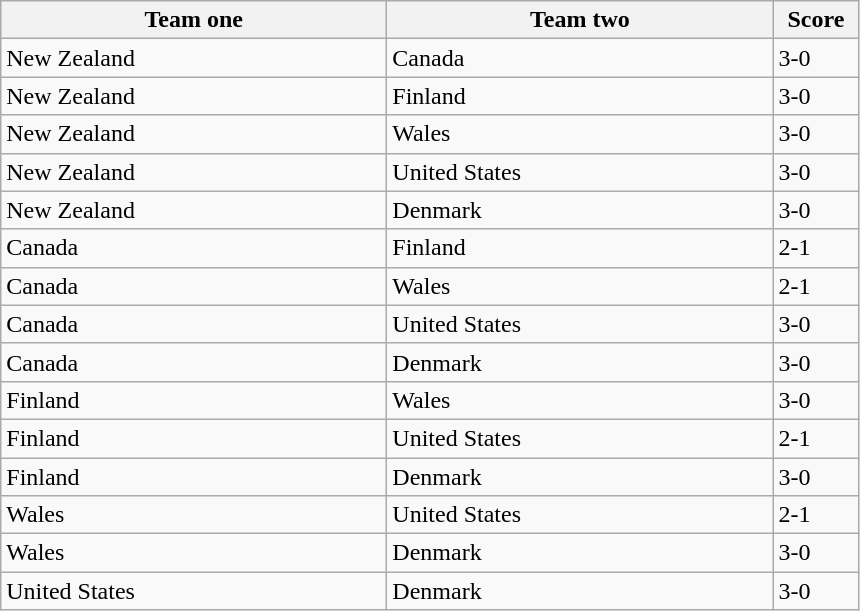<table class="wikitable">
<tr>
<th width=250>Team one</th>
<th width=250>Team two</th>
<th width=50>Score</th>
</tr>
<tr>
<td> New Zealand</td>
<td> Canada</td>
<td>3-0</td>
</tr>
<tr>
<td> New Zealand</td>
<td> Finland</td>
<td>3-0</td>
</tr>
<tr>
<td> New Zealand</td>
<td> Wales</td>
<td>3-0</td>
</tr>
<tr>
<td> New Zealand</td>
<td> United States</td>
<td>3-0</td>
</tr>
<tr>
<td> New Zealand</td>
<td> Denmark</td>
<td>3-0</td>
</tr>
<tr>
<td> Canada</td>
<td> Finland</td>
<td>2-1</td>
</tr>
<tr>
<td> Canada</td>
<td> Wales</td>
<td>2-1</td>
</tr>
<tr>
<td> Canada</td>
<td> United States</td>
<td>3-0</td>
</tr>
<tr>
<td> Canada</td>
<td> Denmark</td>
<td>3-0</td>
</tr>
<tr>
<td> Finland</td>
<td> Wales</td>
<td>3-0</td>
</tr>
<tr>
<td> Finland</td>
<td> United States</td>
<td>2-1</td>
</tr>
<tr>
<td> Finland</td>
<td> Denmark</td>
<td>3-0</td>
</tr>
<tr>
<td> Wales</td>
<td> United States</td>
<td>2-1</td>
</tr>
<tr>
<td> Wales</td>
<td> Denmark</td>
<td>3-0</td>
</tr>
<tr>
<td> United States</td>
<td> Denmark</td>
<td>3-0</td>
</tr>
</table>
